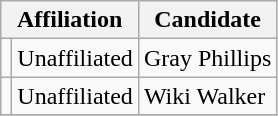<table class="wikitable sortable">
<tr>
<th colspan=2>Affiliation</th>
<th>Candidate</th>
</tr>
<tr>
<td bgcolor=></td>
<td>Unaffiliated</td>
<td>Gray Phillips</td>
</tr>
<tr>
<td bgcolor=></td>
<td>Unaffiliated</td>
<td>Wiki Walker</td>
</tr>
<tr>
</tr>
</table>
